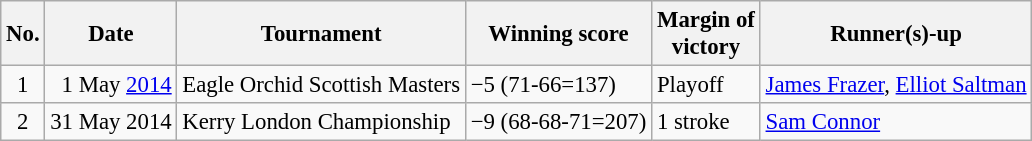<table class="wikitable" style="font-size:95%;">
<tr>
<th>No.</th>
<th>Date</th>
<th>Tournament</th>
<th>Winning score</th>
<th>Margin of<br>victory</th>
<th>Runner(s)-up</th>
</tr>
<tr>
<td align=center>1</td>
<td align=right>1 May <a href='#'>2014</a></td>
<td>Eagle Orchid Scottish Masters</td>
<td>−5 (71-66=137)</td>
<td>Playoff</td>
<td> <a href='#'>James Frazer</a>,  <a href='#'>Elliot Saltman</a></td>
</tr>
<tr>
<td align=center>2</td>
<td align=right>31 May 2014</td>
<td>Kerry London Championship</td>
<td>−9 (68-68-71=207)</td>
<td>1 stroke</td>
<td> <a href='#'>Sam Connor</a></td>
</tr>
</table>
